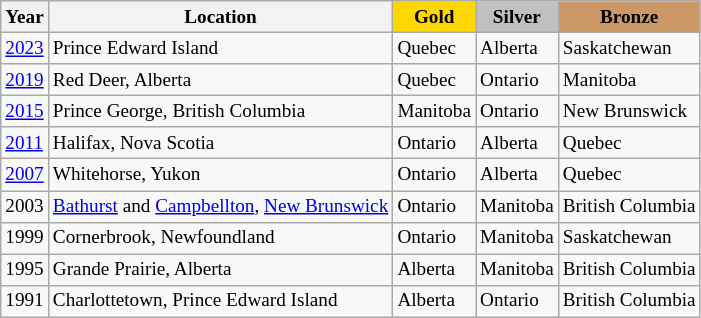<table class="wikitable" style="text-align:left; font-size:80%;">
<tr>
<th>Year</th>
<th>Location</th>
<th style="background:gold">Gold</th>
<th style="background:silver">Silver</th>
<th style="background:#cc9966">Bronze</th>
</tr>
<tr>
<td><a href='#'>2023</a></td>
<td> Prince Edward Island</td>
<td> Quebec</td>
<td> Alberta</td>
<td> Saskatchewan</td>
</tr>
<tr>
<td><a href='#'>2019</a></td>
<td> Red Deer, Alberta</td>
<td> Quebec</td>
<td> Ontario</td>
<td> Manitoba</td>
</tr>
<tr>
<td><a href='#'>2015</a></td>
<td> Prince George, British Columbia</td>
<td> Manitoba</td>
<td> Ontario</td>
<td> New Brunswick</td>
</tr>
<tr>
<td><a href='#'>2011</a></td>
<td> Halifax, Nova Scotia</td>
<td> Ontario</td>
<td> Alberta</td>
<td> Quebec</td>
</tr>
<tr>
<td><a href='#'>2007</a></td>
<td> Whitehorse, Yukon</td>
<td> Ontario</td>
<td> Alberta</td>
<td> Quebec</td>
</tr>
<tr>
<td>2003</td>
<td> <a href='#'>Bathurst</a> and <a href='#'>Campbellton</a>, <a href='#'>New Brunswick</a></td>
<td> Ontario</td>
<td> Manitoba</td>
<td> British Columbia</td>
</tr>
<tr>
<td>1999</td>
<td> Cornerbrook, Newfoundland</td>
<td> Ontario</td>
<td> Manitoba</td>
<td> Saskatchewan</td>
</tr>
<tr>
<td>1995</td>
<td> Grande Prairie, Alberta</td>
<td> Alberta</td>
<td> Manitoba</td>
<td> British Columbia</td>
</tr>
<tr>
<td>1991</td>
<td> Charlottetown, Prince Edward Island</td>
<td> Alberta</td>
<td> Ontario</td>
<td> British Columbia</td>
</tr>
</table>
